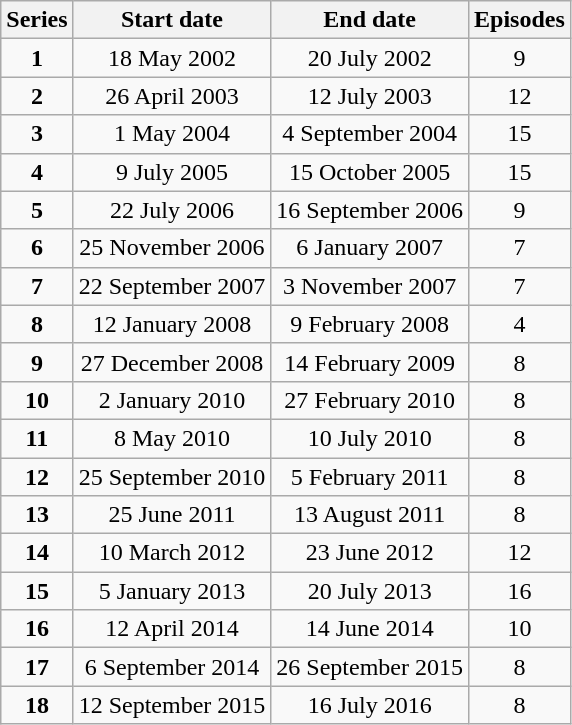<table class="wikitable" style="text-align:center;">
<tr>
<th>Series</th>
<th>Start date</th>
<th>End date</th>
<th>Episodes</th>
</tr>
<tr>
<td><strong>1</strong></td>
<td>18 May 2002</td>
<td>20 July 2002</td>
<td>9</td>
</tr>
<tr>
<td><strong>2</strong></td>
<td>26 April 2003</td>
<td>12 July 2003</td>
<td>12</td>
</tr>
<tr>
<td><strong>3</strong></td>
<td>1 May 2004</td>
<td>4 September 2004</td>
<td>15</td>
</tr>
<tr>
<td><strong>4</strong></td>
<td>9 July 2005</td>
<td>15 October 2005</td>
<td>15</td>
</tr>
<tr>
<td><strong>5</strong></td>
<td>22 July 2006</td>
<td>16 September 2006</td>
<td>9</td>
</tr>
<tr>
<td><strong>6</strong></td>
<td>25 November 2006</td>
<td>6 January 2007</td>
<td>7</td>
</tr>
<tr>
<td><strong>7</strong></td>
<td>22 September 2007</td>
<td>3 November 2007</td>
<td>7</td>
</tr>
<tr>
<td><strong>8</strong></td>
<td>12 January 2008</td>
<td>9 February 2008</td>
<td>4</td>
</tr>
<tr>
<td><strong>9</strong></td>
<td>27 December 2008</td>
<td>14 February 2009</td>
<td>8</td>
</tr>
<tr>
<td><strong>10</strong></td>
<td>2 January 2010</td>
<td>27 February 2010</td>
<td>8</td>
</tr>
<tr>
<td><strong>11</strong></td>
<td>8 May 2010</td>
<td>10 July 2010</td>
<td>8</td>
</tr>
<tr>
<td><strong>12</strong></td>
<td>25 September 2010</td>
<td>5 February 2011</td>
<td>8</td>
</tr>
<tr>
<td><strong>13</strong></td>
<td>25 June 2011</td>
<td>13 August 2011</td>
<td>8</td>
</tr>
<tr>
<td><strong>14</strong></td>
<td>10 March 2012</td>
<td>23 June 2012</td>
<td>12</td>
</tr>
<tr>
<td><strong>15</strong></td>
<td>5 January 2013</td>
<td>20 July 2013</td>
<td>16</td>
</tr>
<tr>
<td><strong>16</strong></td>
<td>12 April 2014</td>
<td>14 June 2014</td>
<td>10</td>
</tr>
<tr>
<td><strong>17</strong></td>
<td>6 September 2014</td>
<td>26 September 2015</td>
<td>8</td>
</tr>
<tr>
<td><strong>18</strong></td>
<td>12 September 2015</td>
<td>16 July 2016</td>
<td>8</td>
</tr>
</table>
